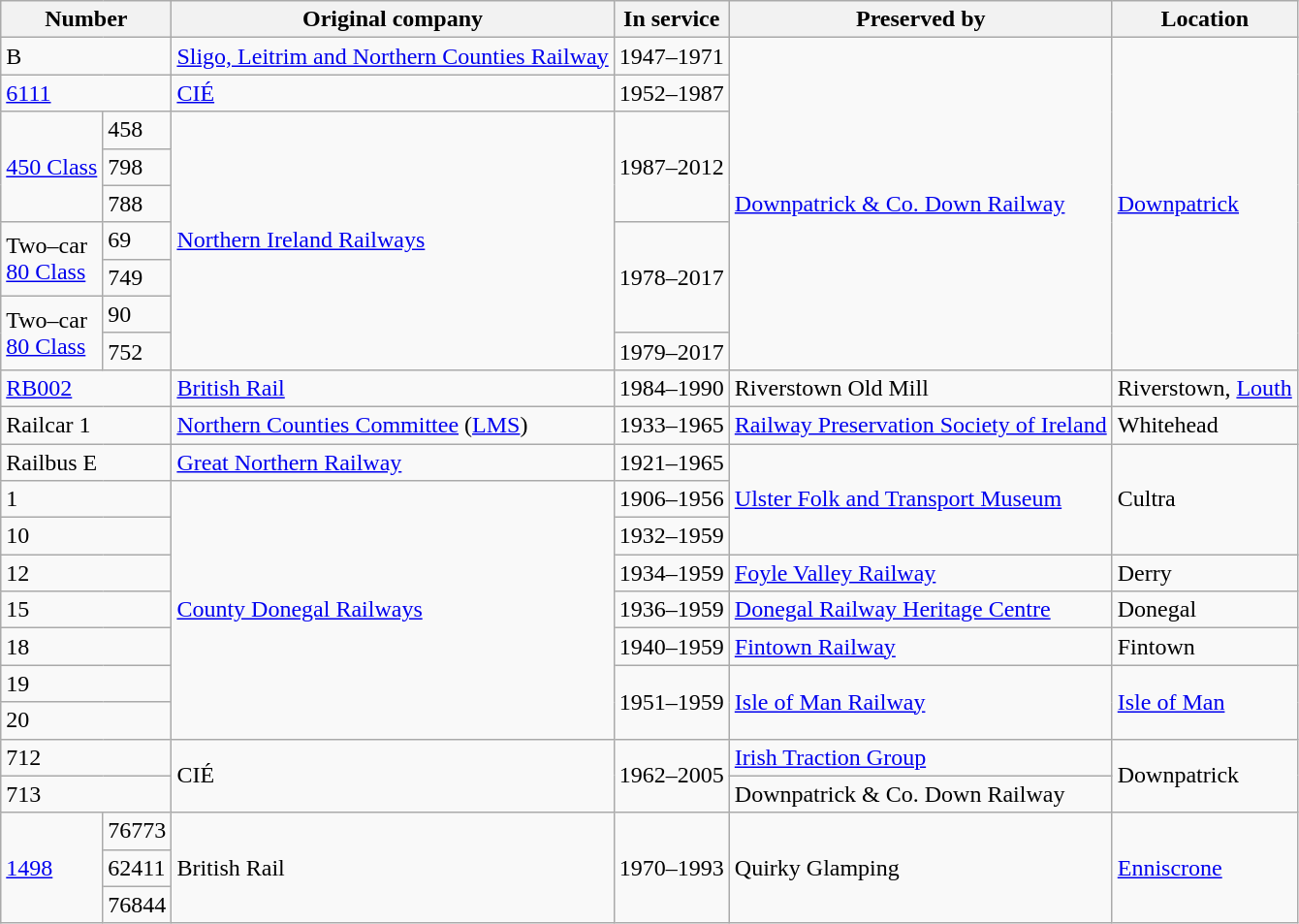<table class="wikitable">
<tr>
<th colspan="2">Number</th>
<th>Original company</th>
<th>In service</th>
<th>Preserved by</th>
<th>Location</th>
</tr>
<tr>
<td colspan="2">B</td>
<td><a href='#'>Sligo, Leitrim and Northern Counties Railway</a></td>
<td>1947–1971</td>
<td rowspan="9"><a href='#'>Downpatrick & Co. Down Railway</a></td>
<td rowspan="9"><a href='#'>Downpatrick</a></td>
</tr>
<tr>
<td colspan="2"><a href='#'>6111</a></td>
<td><a href='#'>CIÉ</a></td>
<td>1952–1987</td>
</tr>
<tr>
<td rowspan="3"><a href='#'>450 Class</a></td>
<td>458</td>
<td rowspan="7"><a href='#'>Northern Ireland Railways</a></td>
<td rowspan="3">1987–2012</td>
</tr>
<tr>
<td>798</td>
</tr>
<tr>
<td>788</td>
</tr>
<tr>
<td rowspan="2">Two–car<br><a href='#'>80 Class</a></td>
<td>69</td>
<td rowspan="3">1978–2017</td>
</tr>
<tr>
<td>749</td>
</tr>
<tr>
<td rowspan="2">Two–car<br><a href='#'>80 Class</a></td>
<td>90</td>
</tr>
<tr>
<td>752</td>
<td>1979–2017</td>
</tr>
<tr>
<td colspan="2"><a href='#'>RB002</a></td>
<td><a href='#'>British Rail</a></td>
<td>1984–1990</td>
<td>Riverstown Old Mill</td>
<td>Riverstown, <a href='#'>Louth</a></td>
</tr>
<tr>
<td colspan="2">Railcar 1</td>
<td><a href='#'>Northern Counties Committee</a> (<a href='#'>LMS</a>)</td>
<td>1933–1965</td>
<td><a href='#'>Railway Preservation Society of Ireland</a></td>
<td>Whitehead</td>
</tr>
<tr>
<td colspan="2">Railbus E</td>
<td><a href='#'>Great Northern Railway</a></td>
<td>1921–1965</td>
<td rowspan="3"><a href='#'>Ulster Folk and Transport Museum</a></td>
<td rowspan="3">Cultra</td>
</tr>
<tr>
<td colspan="2">1</td>
<td rowspan="7"><a href='#'>County Donegal Railways</a></td>
<td>1906–1956</td>
</tr>
<tr>
<td colspan="2">10</td>
<td>1932–1959</td>
</tr>
<tr>
<td colspan="2">12</td>
<td>1934–1959</td>
<td><a href='#'>Foyle Valley Railway</a></td>
<td>Derry</td>
</tr>
<tr>
<td colspan="2">15</td>
<td>1936–1959</td>
<td><a href='#'>Donegal Railway Heritage Centre</a></td>
<td>Donegal</td>
</tr>
<tr>
<td colspan="2">18</td>
<td>1940–1959</td>
<td><a href='#'>Fintown Railway</a></td>
<td>Fintown</td>
</tr>
<tr>
<td colspan="2">19</td>
<td rowspan="2">1951–1959</td>
<td rowspan="2"><a href='#'>Isle of Man Railway</a></td>
<td rowspan="2"><a href='#'>Isle of Man</a></td>
</tr>
<tr>
<td colspan="2">20</td>
</tr>
<tr>
<td colspan="2">712</td>
<td rowspan="2">CIÉ</td>
<td rowspan="2">1962–2005</td>
<td><a href='#'>Irish Traction Group</a></td>
<td rowspan="2">Downpatrick</td>
</tr>
<tr>
<td colspan="2">713</td>
<td>Downpatrick & Co. Down Railway</td>
</tr>
<tr>
<td rowspan="3"><a href='#'>1498</a></td>
<td>76773</td>
<td rowspan="3">British Rail</td>
<td rowspan="3">1970–1993</td>
<td rowspan="3">Quirky Glamping</td>
<td rowspan="3"><a href='#'>Enniscrone</a></td>
</tr>
<tr>
<td>62411</td>
</tr>
<tr>
<td>76844</td>
</tr>
</table>
